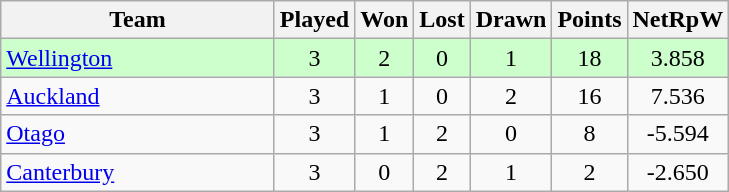<table class="wikitable" style="text-align:center;">
<tr>
<th width=175>Team</th>
<th style="width:30px;" abbr="Played">Played</th>
<th style="width:30px;" abbr="Won">Won</th>
<th style="width:30px;" abbr="Lost">Lost</th>
<th style="width:30px;" abbr="Drawn">Drawn</th>
<th style="width:30px;" abbr="Points">Points</th>
<th style="width:30px;" abbr="NetRpW">NetRpW</th>
</tr>
<tr style="background:#cfc">
<td style="text-align:left;"><a href='#'>Wellington</a></td>
<td>3</td>
<td>2</td>
<td>0</td>
<td>1</td>
<td>18</td>
<td>3.858</td>
</tr>
<tr>
<td style="text-align:left;"><a href='#'>Auckland</a></td>
<td>3</td>
<td>1</td>
<td>0</td>
<td>2</td>
<td>16</td>
<td>7.536</td>
</tr>
<tr>
<td style="text-align:left;"><a href='#'>Otago</a></td>
<td>3</td>
<td>1</td>
<td>2</td>
<td>0</td>
<td>8</td>
<td>-5.594</td>
</tr>
<tr>
<td style="text-align:left;"><a href='#'>Canterbury</a></td>
<td>3</td>
<td>0</td>
<td>2</td>
<td>1</td>
<td>2</td>
<td>-2.650</td>
</tr>
</table>
